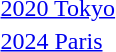<table>
<tr>
<td><a href='#'>2020 Tokyo</a><br></td>
<td></td>
<td></td>
<td></td>
</tr>
<tr>
<td><a href='#'>2024 Paris</a><br></td>
<td></td>
<td></td>
<td></td>
</tr>
</table>
